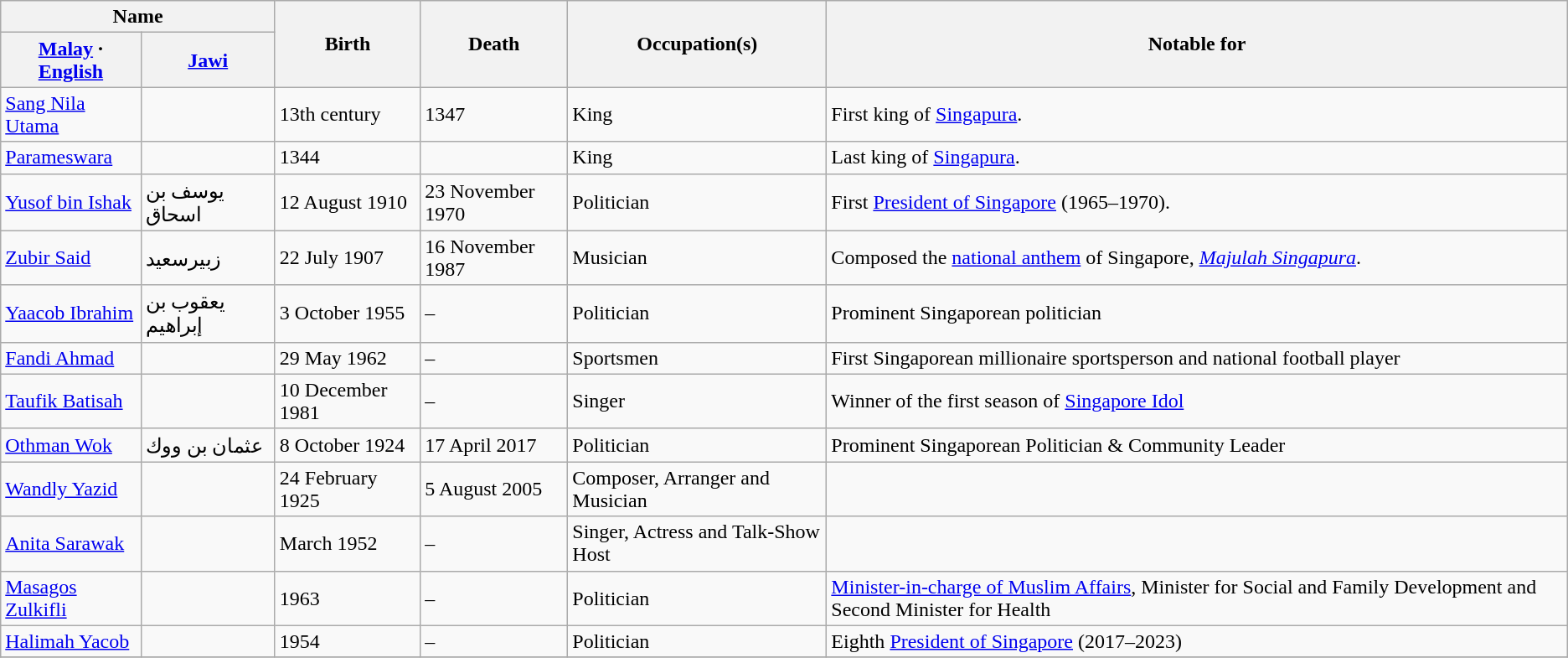<table class="wikitable sortable">
<tr>
<th colspan = "2">Name</th>
<th rowspan = "2">Birth</th>
<th rowspan = "2">Death</th>
<th rowspan = "2">Occupation(s)</th>
<th rowspan = "2">Notable for</th>
</tr>
<tr>
<th><a href='#'>Malay</a> · <a href='#'>English</a></th>
<th><a href='#'>Jawi</a></th>
</tr>
<tr>
<td><a href='#'>Sang Nila Utama</a></td>
<td> </td>
<td>13th century</td>
<td>1347</td>
<td>King</td>
<td>First king of <a href='#'>Singapura</a>.</td>
</tr>
<tr>
<td><a href='#'>Parameswara</a></td>
<td> </td>
<td>1344</td>
<td></td>
<td>King</td>
<td>Last king of <a href='#'>Singapura</a>.</td>
</tr>
<tr>
<td><a href='#'>Yusof bin Ishak</a></td>
<td>يوسف بن اسحاق</td>
<td>‍12 August 1910</td>
<td>23 November 1970</td>
<td>Politician</td>
<td>First <a href='#'>President of Singapore</a> (1965–1970).</td>
</tr>
<tr>
<td><a href='#'>Zubir Said</a></td>
<td>زبيرسعيد</td>
<td>‍22 July 1907</td>
<td>16 November 1987</td>
<td>Musician</td>
<td>Composed the <a href='#'>national anthem</a> of Singapore, <em><a href='#'>Majulah Singapura</a></em>.</td>
</tr>
<tr>
<td><a href='#'>Yaacob Ibrahim</a></td>
<td>يعقوب بن إبراهيم</td>
<td>‍3 October 1955</td>
<td>–</td>
<td>Politician</td>
<td>Prominent Singaporean politician</td>
</tr>
<tr>
<td><a href='#'>Fandi Ahmad</a></td>
<td></td>
<td>‍29 May 1962</td>
<td>–</td>
<td>Sportsmen</td>
<td>First Singaporean millionaire sportsperson and national football player</td>
</tr>
<tr>
<td><a href='#'>Taufik Batisah</a></td>
<td></td>
<td>‍10 December 1981</td>
<td>–</td>
<td>Singer</td>
<td>Winner of the first season of <a href='#'>Singapore Idol</a></td>
</tr>
<tr>
<td><a href='#'>Othman Wok</a></td>
<td>عثمان بن ووك</td>
<td>‍8 October 1924</td>
<td>17 April 2017</td>
<td>Politician</td>
<td>Prominent Singaporean Politician & Community Leader</td>
</tr>
<tr>
<td><a href='#'>Wandly Yazid</a></td>
<td></td>
<td>24 February 1925</td>
<td>5 August 2005</td>
<td>Composer, Arranger and Musician</td>
<td></td>
</tr>
<tr>
<td><a href='#'>Anita Sarawak</a></td>
<td></td>
<td>March 1952</td>
<td>–</td>
<td>Singer, Actress and Talk-Show Host</td>
<td></td>
</tr>
<tr>
<td><a href='#'>Masagos Zulkifli</a></td>
<td></td>
<td>1963</td>
<td>–</td>
<td>Politician</td>
<td><a href='#'>Minister-in-charge of Muslim Affairs</a>, Minister for Social and Family Development and Second Minister for Health</td>
</tr>
<tr>
<td><a href='#'>Halimah Yacob</a></td>
<td></td>
<td>1954</td>
<td>–</td>
<td>Politician</td>
<td>Eighth <a href='#'>President of Singapore</a> (2017–2023)</td>
</tr>
<tr>
</tr>
</table>
